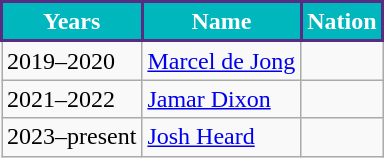<table class="wikitable">
<tr>
<th style="background:#00b7bd; color:#fff; border:2px solid #582c83;" scope="col">Years</th>
<th style="background:#00b7bd; color:#fff; border:2px solid #582c83;" scope="col">Name</th>
<th style="background:#00b7bd; color:#fff; border:2px solid #582c83;" scope="col">Nation</th>
</tr>
<tr>
<td>2019–2020</td>
<td><a href='#'>Marcel de Jong</a></td>
<td></td>
</tr>
<tr>
<td>2021–2022</td>
<td><a href='#'>Jamar Dixon</a></td>
<td></td>
</tr>
<tr>
<td>2023–present</td>
<td><a href='#'>Josh Heard</a></td>
<td></td>
</tr>
</table>
